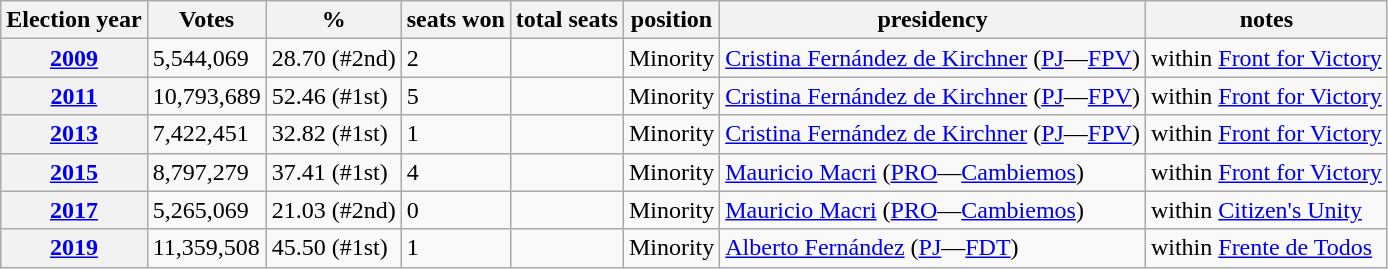<table class="wikitable">
<tr>
<th>Election year</th>
<th>Votes</th>
<th>%</th>
<th>seats won</th>
<th>total seats</th>
<th>position</th>
<th>presidency</th>
<th>notes</th>
</tr>
<tr>
<th><a href='#'>2009</a></th>
<td>5,544,069</td>
<td>28.70 (#2nd)</td>
<td>2</td>
<td></td>
<td>Minority</td>
<td><a href='#'>Cristina Fernández de Kirchner</a> (<a href='#'>PJ</a>—<a href='#'>FPV</a>)</td>
<td>within <a href='#'>Front for Victory</a></td>
</tr>
<tr>
<th><a href='#'>2011</a></th>
<td>10,793,689</td>
<td>52.46 (#1st)</td>
<td>5</td>
<td></td>
<td>Minority</td>
<td><a href='#'>Cristina Fernández de Kirchner</a> (<a href='#'>PJ</a>—<a href='#'>FPV</a>)</td>
<td>within <a href='#'>Front for Victory</a></td>
</tr>
<tr>
<th><a href='#'>2013</a></th>
<td>7,422,451</td>
<td>32.82 (#1st)</td>
<td>1</td>
<td></td>
<td>Minority</td>
<td><a href='#'>Cristina Fernández de Kirchner</a> (<a href='#'>PJ</a>—<a href='#'>FPV</a>)</td>
<td>within <a href='#'>Front for Victory</a></td>
</tr>
<tr>
<th><a href='#'>2015</a></th>
<td>8,797,279</td>
<td>37.41 (#1st)</td>
<td>4</td>
<td></td>
<td>Minority</td>
<td><a href='#'>Mauricio Macri</a> (<a href='#'>PRO</a>—<a href='#'>Cambiemos</a>)</td>
<td>within <a href='#'>Front for Victory</a></td>
</tr>
<tr>
<th><a href='#'>2017</a></th>
<td>5,265,069</td>
<td>21.03 (#2nd)</td>
<td>0</td>
<td></td>
<td>Minority</td>
<td><a href='#'>Mauricio Macri</a> (<a href='#'>PRO</a>—<a href='#'>Cambiemos</a>)</td>
<td>within <a href='#'>Citizen's Unity</a></td>
</tr>
<tr>
<th><a href='#'>2019</a></th>
<td>11,359,508</td>
<td>45.50 (#1st)</td>
<td>1</td>
<td></td>
<td>Minority</td>
<td><a href='#'>Alberto Fernández</a> (<a href='#'>PJ</a>—<a href='#'>FDT</a>)</td>
<td>within <a href='#'>Frente de Todos</a></td>
</tr>
</table>
